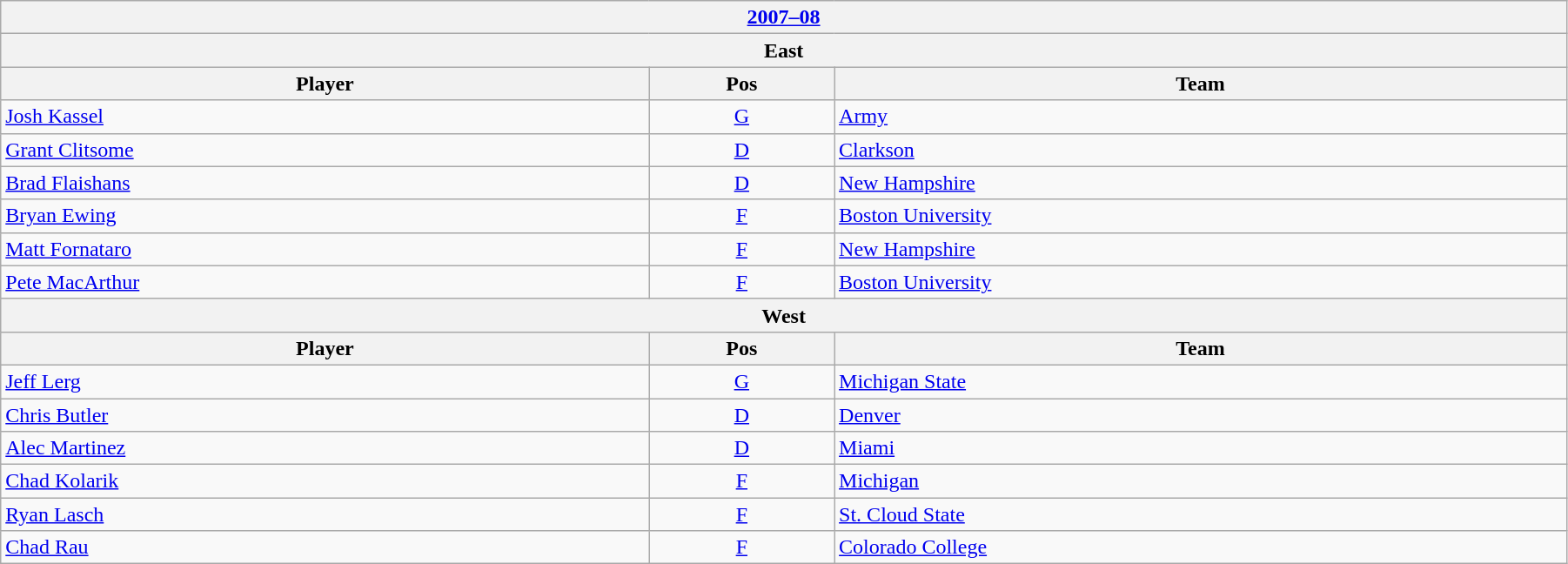<table class="wikitable" width=95%>
<tr>
<th colspan=3><a href='#'>2007–08</a></th>
</tr>
<tr>
<th colspan=3><strong>East</strong></th>
</tr>
<tr>
<th>Player</th>
<th>Pos</th>
<th>Team</th>
</tr>
<tr>
<td><a href='#'>Josh Kassel</a></td>
<td style="text-align:center;"><a href='#'>G</a></td>
<td><a href='#'>Army</a></td>
</tr>
<tr>
<td><a href='#'>Grant Clitsome</a></td>
<td style="text-align:center;"><a href='#'>D</a></td>
<td><a href='#'>Clarkson</a></td>
</tr>
<tr>
<td><a href='#'>Brad Flaishans</a></td>
<td style="text-align:center;"><a href='#'>D</a></td>
<td><a href='#'>New Hampshire</a></td>
</tr>
<tr>
<td><a href='#'>Bryan Ewing</a></td>
<td style="text-align:center;"><a href='#'>F</a></td>
<td><a href='#'>Boston University</a></td>
</tr>
<tr>
<td><a href='#'>Matt Fornataro</a></td>
<td style="text-align:center;"><a href='#'>F</a></td>
<td><a href='#'>New Hampshire</a></td>
</tr>
<tr>
<td><a href='#'>Pete MacArthur</a></td>
<td style="text-align:center;"><a href='#'>F</a></td>
<td><a href='#'>Boston University</a></td>
</tr>
<tr>
<th colspan=3><strong>West</strong></th>
</tr>
<tr>
<th>Player</th>
<th>Pos</th>
<th>Team</th>
</tr>
<tr>
<td><a href='#'>Jeff Lerg</a></td>
<td style="text-align:center;"><a href='#'>G</a></td>
<td><a href='#'>Michigan State</a></td>
</tr>
<tr>
<td><a href='#'>Chris Butler</a></td>
<td style="text-align:center;"><a href='#'>D</a></td>
<td><a href='#'>Denver</a></td>
</tr>
<tr>
<td><a href='#'>Alec Martinez</a></td>
<td style="text-align:center;"><a href='#'>D</a></td>
<td><a href='#'>Miami</a></td>
</tr>
<tr>
<td><a href='#'>Chad Kolarik</a></td>
<td style="text-align:center;"><a href='#'>F</a></td>
<td><a href='#'>Michigan</a></td>
</tr>
<tr>
<td><a href='#'>Ryan Lasch</a></td>
<td style="text-align:center;"><a href='#'>F</a></td>
<td><a href='#'>St. Cloud State</a></td>
</tr>
<tr>
<td><a href='#'>Chad Rau</a></td>
<td style="text-align:center;"><a href='#'>F</a></td>
<td><a href='#'>Colorado College</a></td>
</tr>
</table>
